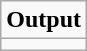<table role="presentation" class="wikitable mw-collapsible mw-collapsed">
<tr>
<td><strong>Output</strong></td>
</tr>
<tr>
<td></td>
</tr>
</table>
